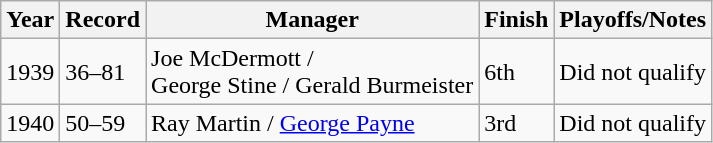<table class="wikitable">
<tr>
<th>Year</th>
<th>Record</th>
<th>Manager</th>
<th>Finish</th>
<th>Playoffs/Notes</th>
</tr>
<tr>
<td>1939</td>
<td>36–81</td>
<td>Joe McDermott /<br> George Stine / Gerald Burmeister</td>
<td>6th</td>
<td>Did not qualify</td>
</tr>
<tr>
<td>1940</td>
<td>50–59</td>
<td>Ray Martin / <a href='#'>George Payne</a></td>
<td>3rd</td>
<td>Did not qualify</td>
</tr>
</table>
